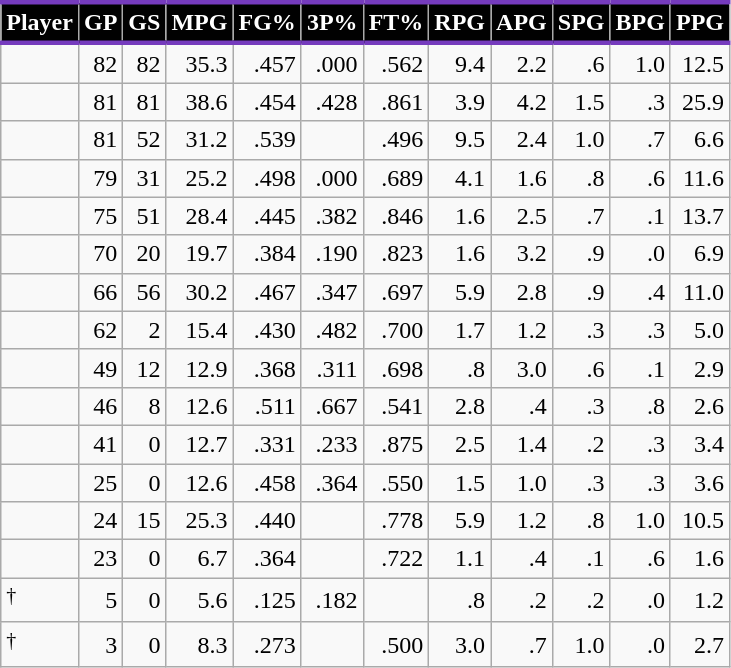<table class="wikitable sortable" style="text-align:right;">
<tr>
<th style="background:#010101; color:#FFFFFF; border-top:#753BBD 3px solid; border-bottom:#753BBD 3px solid;">Player</th>
<th style="background:#010101; color:#FFFFFF; border-top:#753BBD 3px solid; border-bottom:#753BBD 3px solid;">GP</th>
<th style="background:#010101; color:#FFFFFF; border-top:#753BBD 3px solid; border-bottom:#753BBD 3px solid;">GS</th>
<th style="background:#010101; color:#FFFFFF; border-top:#753BBD 3px solid; border-bottom:#753BBD 3px solid;">MPG</th>
<th style="background:#010101; color:#FFFFFF; border-top:#753BBD 3px solid; border-bottom:#753BBD 3px solid;">FG%</th>
<th style="background:#010101; color:#FFFFFF; border-top:#753BBD 3px solid; border-bottom:#753BBD 3px solid;">3P%</th>
<th style="background:#010101; color:#FFFFFF; border-top:#753BBD 3px solid; border-bottom:#753BBD 3px solid;">FT%</th>
<th style="background:#010101; color:#FFFFFF; border-top:#753BBD 3px solid; border-bottom:#753BBD 3px solid;">RPG</th>
<th style="background:#010101; color:#FFFFFF; border-top:#753BBD 3px solid; border-bottom:#753BBD 3px solid;">APG</th>
<th style="background:#010101; color:#FFFFFF; border-top:#753BBD 3px solid; border-bottom:#753BBD 3px solid;">SPG</th>
<th style="background:#010101; color:#FFFFFF; border-top:#753BBD 3px solid; border-bottom:#753BBD 3px solid;">BPG</th>
<th style="background:#010101; color:#FFFFFF; border-top:#753BBD 3px solid; border-bottom:#753BBD 3px solid;">PPG</th>
</tr>
<tr>
<td style="text-align:left;"></td>
<td>82</td>
<td>82</td>
<td>35.3</td>
<td>.457</td>
<td>.000</td>
<td>.562</td>
<td>9.4</td>
<td>2.2</td>
<td>.6</td>
<td>1.0</td>
<td>12.5</td>
</tr>
<tr>
<td style="text-align:left;"></td>
<td>81</td>
<td>81</td>
<td>38.6</td>
<td>.454</td>
<td>.428</td>
<td>.861</td>
<td>3.9</td>
<td>4.2</td>
<td>1.5</td>
<td>.3</td>
<td>25.9</td>
</tr>
<tr>
<td style="text-align:left;"></td>
<td>81</td>
<td>52</td>
<td>31.2</td>
<td>.539</td>
<td></td>
<td>.496</td>
<td>9.5</td>
<td>2.4</td>
<td>1.0</td>
<td>.7</td>
<td>6.6</td>
</tr>
<tr>
<td style="text-align:left;"></td>
<td>79</td>
<td>31</td>
<td>25.2</td>
<td>.498</td>
<td>.000</td>
<td>.689</td>
<td>4.1</td>
<td>1.6</td>
<td>.8</td>
<td>.6</td>
<td>11.6</td>
</tr>
<tr>
<td style="text-align:left;"></td>
<td>75</td>
<td>51</td>
<td>28.4</td>
<td>.445</td>
<td>.382</td>
<td>.846</td>
<td>1.6</td>
<td>2.5</td>
<td>.7</td>
<td>.1</td>
<td>13.7</td>
</tr>
<tr>
<td style="text-align:left;"></td>
<td>70</td>
<td>20</td>
<td>19.7</td>
<td>.384</td>
<td>.190</td>
<td>.823</td>
<td>1.6</td>
<td>3.2</td>
<td>.9</td>
<td>.0</td>
<td>6.9</td>
</tr>
<tr>
<td style="text-align:left;"></td>
<td>66</td>
<td>56</td>
<td>30.2</td>
<td>.467</td>
<td>.347</td>
<td>.697</td>
<td>5.9</td>
<td>2.8</td>
<td>.9</td>
<td>.4</td>
<td>11.0</td>
</tr>
<tr>
<td style="text-align:left;"></td>
<td>62</td>
<td>2</td>
<td>15.4</td>
<td>.430</td>
<td>.482</td>
<td>.700</td>
<td>1.7</td>
<td>1.2</td>
<td>.3</td>
<td>.3</td>
<td>5.0</td>
</tr>
<tr>
<td style="text-align:left;"></td>
<td>49</td>
<td>12</td>
<td>12.9</td>
<td>.368</td>
<td>.311</td>
<td>.698</td>
<td>.8</td>
<td>3.0</td>
<td>.6</td>
<td>.1</td>
<td>2.9</td>
</tr>
<tr>
<td style="text-align:left;"></td>
<td>46</td>
<td>8</td>
<td>12.6</td>
<td>.511</td>
<td>.667</td>
<td>.541</td>
<td>2.8</td>
<td>.4</td>
<td>.3</td>
<td>.8</td>
<td>2.6</td>
</tr>
<tr>
<td style="text-align:left;"></td>
<td>41</td>
<td>0</td>
<td>12.7</td>
<td>.331</td>
<td>.233</td>
<td>.875</td>
<td>2.5</td>
<td>1.4</td>
<td>.2</td>
<td>.3</td>
<td>3.4</td>
</tr>
<tr>
<td style="text-align:left;"></td>
<td>25</td>
<td>0</td>
<td>12.6</td>
<td>.458</td>
<td>.364</td>
<td>.550</td>
<td>1.5</td>
<td>1.0</td>
<td>.3</td>
<td>.3</td>
<td>3.6</td>
</tr>
<tr>
<td style="text-align:left;"></td>
<td>24</td>
<td>15</td>
<td>25.3</td>
<td>.440</td>
<td></td>
<td>.778</td>
<td>5.9</td>
<td>1.2</td>
<td>.8</td>
<td>1.0</td>
<td>10.5</td>
</tr>
<tr>
<td style="text-align:left;"></td>
<td>23</td>
<td>0</td>
<td>6.7</td>
<td>.364</td>
<td></td>
<td>.722</td>
<td>1.1</td>
<td>.4</td>
<td>.1</td>
<td>.6</td>
<td>1.6</td>
</tr>
<tr>
<td style="text-align:left;"><sup>†</sup></td>
<td>5</td>
<td>0</td>
<td>5.6</td>
<td>.125</td>
<td>.182</td>
<td></td>
<td>.8</td>
<td>.2</td>
<td>.2</td>
<td>.0</td>
<td>1.2</td>
</tr>
<tr>
<td style="text-align:left;"><sup>†</sup></td>
<td>3</td>
<td>0</td>
<td>8.3</td>
<td>.273</td>
<td></td>
<td>.500</td>
<td>3.0</td>
<td>.7</td>
<td>1.0</td>
<td>.0</td>
<td>2.7</td>
</tr>
</table>
